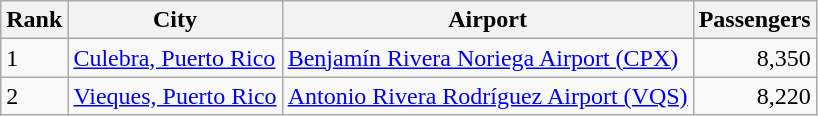<table class="wikitable">
<tr>
<th>Rank</th>
<th>City</th>
<th>Airport</th>
<th>Passengers</th>
</tr>
<tr>
<td>1</td>
<td><a href='#'>Culebra, Puerto Rico</a></td>
<td><a href='#'>Benjamín Rivera Noriega Airport (CPX)</a></td>
<td align=right>8,350</td>
</tr>
<tr>
<td>2</td>
<td><a href='#'>Vieques, Puerto Rico</a></td>
<td><a href='#'>Antonio Rivera Rodríguez Airport (VQS)</a></td>
<td align=right>8,220</td>
</tr>
</table>
